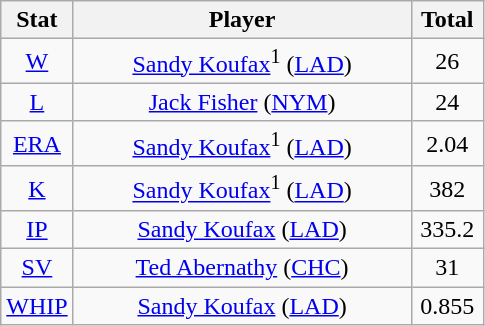<table class="wikitable" style="text-align:center;">
<tr>
<th style="width:15%;">Stat</th>
<th>Player</th>
<th style="width:15%;">Total</th>
</tr>
<tr>
<td><a href='#'>W</a></td>
<td><a href='#'>Sandy Koufax</a><sup>1</sup> (<a href='#'>LAD</a>)</td>
<td>26</td>
</tr>
<tr>
<td><a href='#'>L</a></td>
<td><a href='#'>Jack Fisher</a> (<a href='#'>NYM</a>)</td>
<td>24</td>
</tr>
<tr>
<td><a href='#'>ERA</a></td>
<td><a href='#'>Sandy Koufax</a><sup>1</sup> (<a href='#'>LAD</a>)</td>
<td>2.04</td>
</tr>
<tr>
<td><a href='#'>K</a></td>
<td><a href='#'>Sandy Koufax</a><sup>1</sup> (<a href='#'>LAD</a>)</td>
<td>382</td>
</tr>
<tr>
<td><a href='#'>IP</a></td>
<td><a href='#'>Sandy Koufax</a> (<a href='#'>LAD</a>)</td>
<td>335.2</td>
</tr>
<tr>
<td><a href='#'>SV</a></td>
<td><a href='#'>Ted Abernathy</a> (<a href='#'>CHC</a>)</td>
<td>31</td>
</tr>
<tr>
<td><a href='#'>WHIP</a></td>
<td><a href='#'>Sandy Koufax</a> (<a href='#'>LAD</a>)</td>
<td>0.855</td>
</tr>
</table>
